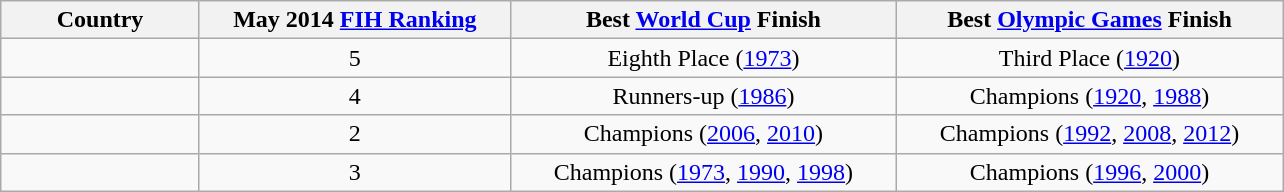<table class="wikitable">
<tr>
<th style="width:125px;">Country</th>
<th style="width:200px;">May 2014 <a href='#'>FIH Ranking</a></th>
<th style="width:250px;">Best <a href='#'>World Cup</a> Finish</th>
<th style="width:250px;">Best <a href='#'>Olympic Games</a> Finish</th>
</tr>
<tr style="text-align:center;">
<td style="text-align:left;"></td>
<td>5</td>
<td>Eighth Place (<a href='#'>1973</a>)</td>
<td>Third Place (<a href='#'>1920</a>)</td>
</tr>
<tr style="text-align:center;">
<td style="text-align:left;"></td>
<td>4</td>
<td>Runners-up (<a href='#'>1986</a>)</td>
<td>Champions (<a href='#'>1920</a>, <a href='#'>1988</a>)</td>
</tr>
<tr style="text-align:center;">
<td style="text-align:left;"></td>
<td>2</td>
<td>Champions (<a href='#'>2006</a>, <a href='#'>2010</a>)</td>
<td>Champions (<a href='#'>1992</a>, <a href='#'>2008</a>, <a href='#'>2012</a>)</td>
</tr>
<tr style="text-align:center;">
<td style="text-align:left;"></td>
<td>3</td>
<td>Champions (<a href='#'>1973</a>, <a href='#'>1990</a>, <a href='#'>1998</a>)</td>
<td>Champions (<a href='#'>1996</a>, <a href='#'>2000</a>)</td>
</tr>
</table>
